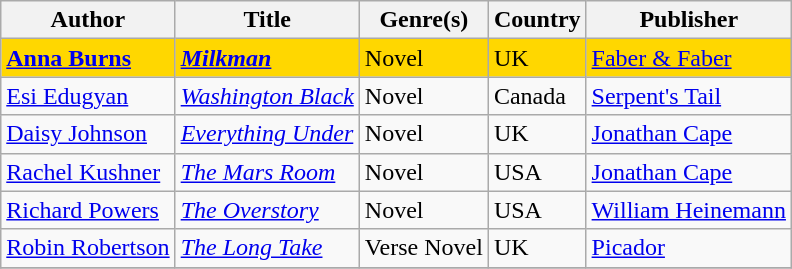<table class="wikitable">
<tr>
<th>Author</th>
<th>Title</th>
<th>Genre(s)</th>
<th>Country</th>
<th>Publisher</th>
</tr>
<tr style="background:gold">
<td><strong><a href='#'>Anna Burns</a></strong></td>
<td><strong><em><a href='#'>Milkman</a></em></strong></td>
<td>Novel</td>
<td>UK</td>
<td><a href='#'>Faber & Faber</a></td>
</tr>
<tr>
<td><a href='#'>Esi Edugyan</a></td>
<td><em><a href='#'>Washington Black</a></em></td>
<td>Novel</td>
<td>Canada</td>
<td><a href='#'>Serpent's Tail</a></td>
</tr>
<tr>
<td><a href='#'>Daisy Johnson</a></td>
<td><em><a href='#'>Everything Under</a></em></td>
<td>Novel</td>
<td>UK</td>
<td><a href='#'>Jonathan Cape</a></td>
</tr>
<tr>
<td><a href='#'>Rachel Kushner</a></td>
<td><em><a href='#'>The Mars Room</a></em></td>
<td>Novel</td>
<td>USA</td>
<td><a href='#'>Jonathan Cape</a></td>
</tr>
<tr>
<td><a href='#'>Richard Powers</a></td>
<td><em><a href='#'>The Overstory</a></em></td>
<td>Novel</td>
<td>USA</td>
<td><a href='#'>William Heinemann</a></td>
</tr>
<tr>
<td><a href='#'>Robin Robertson</a></td>
<td><em><a href='#'>The Long Take</a></em></td>
<td>Verse Novel</td>
<td>UK</td>
<td><a href='#'>Picador</a></td>
</tr>
<tr>
</tr>
</table>
